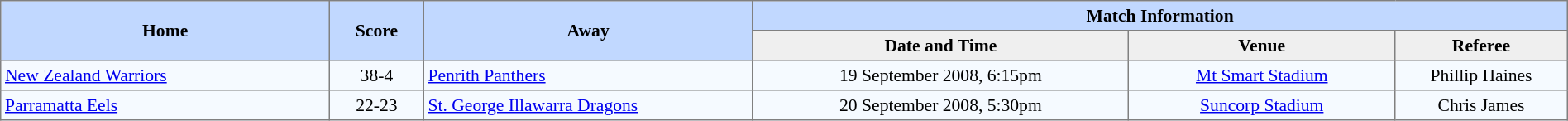<table border=1 style="border-collapse:collapse; font-size:90%; text-align:center;" cellpadding=3 cellspacing=0 width=100%>
<tr bgcolor=#C1D8FF>
<th rowspan=2 width=21%>Home</th>
<th rowspan=2 width=6%>Score</th>
<th rowspan=2 width=21%>Away</th>
<th colspan=3>Match Information</th>
</tr>
<tr bgcolor=#EFEFEF>
<th width=24%>Date and Time</th>
<th width=17%>Venue</th>
<th width=11%>Referee</th>
</tr>
<tr bgcolor=#F5FAFF>
<td align=left> <a href='#'>New Zealand Warriors</a></td>
<td>38-4</td>
<td align=left> <a href='#'>Penrith Panthers</a></td>
<td>19 September 2008, 6:15pm</td>
<td><a href='#'>Mt Smart Stadium</a></td>
<td>Phillip Haines</td>
</tr>
<tr bgcolor=#F5FAFF>
<td align=left> <a href='#'>Parramatta Eels</a></td>
<td>22-23</td>
<td align=left> <a href='#'>St. George Illawarra Dragons</a></td>
<td>20 September 2008, 5:30pm</td>
<td><a href='#'>Suncorp Stadium</a></td>
<td>Chris James</td>
</tr>
</table>
